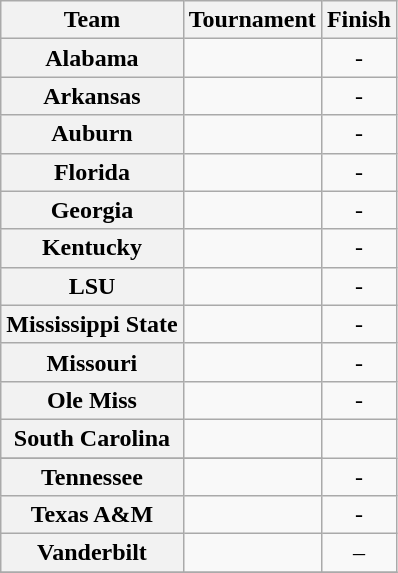<table class="wikitable">
<tr>
<th>Team</th>
<th>Tournament</th>
<th>Finish</th>
</tr>
<tr style="text-align:center;">
<th style=>Alabama</th>
<td></td>
<td>-</td>
</tr>
<tr style="text-align:center;">
<th style=>Arkansas</th>
<td></td>
<td>-</td>
</tr>
<tr style="text-align:center;">
<th style=>Auburn</th>
<td></td>
<td>-</td>
</tr>
<tr style="text-align:center;">
<th style=>Florida</th>
<td></td>
<td>-</td>
</tr>
<tr style="text-align:center;">
<th style=>Georgia</th>
<td></td>
<td>-</td>
</tr>
<tr style="text-align:center;">
<th style=>Kentucky</th>
<td></td>
<td>-</td>
</tr>
<tr style="text-align:center;">
<th style=>LSU</th>
<td></td>
<td>-</td>
</tr>
<tr style="text-align:center;">
<th style=>Mississippi State</th>
<td></td>
<td>-</td>
</tr>
<tr style="text-align:center;">
<th style=>Missouri</th>
<td></td>
<td>-</td>
</tr>
<tr style="text-align:center;">
<th style=>Ole Miss</th>
<td></td>
<td>-</td>
</tr>
<tr style="text-align:center;">
<th style=>South Carolina</th>
<td></td>
</tr>
<tr>
</tr>
<tr style="text-align:center;">
<th style=>Tennessee</th>
<td></td>
<td>-</td>
</tr>
<tr style="text-align:center;">
<th style=>Texas A&M</th>
<td></td>
<td>-</td>
</tr>
<tr style="text-align:center;">
<th style=>Vanderbilt</th>
<td></td>
<td>–</td>
</tr>
<tr>
</tr>
</table>
